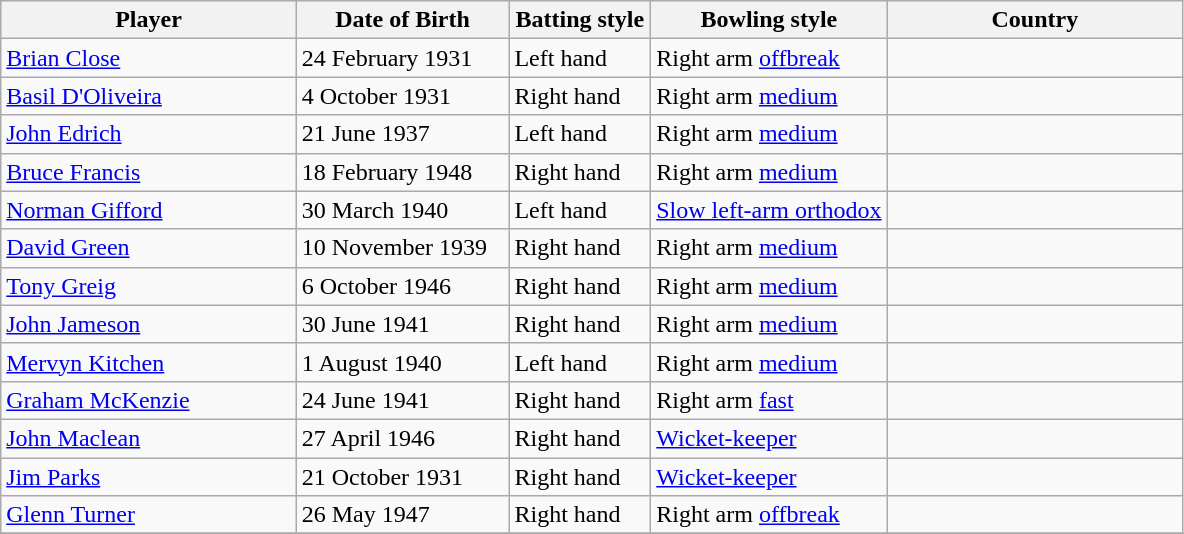<table class="wikitable">
<tr>
<th width="25%">Player</th>
<th width="18%">Date of Birth</th>
<th width="12%">Batting style</th>
<th width="20%">Bowling style</th>
<th width="25%">Country</th>
</tr>
<tr>
<td><a href='#'>Brian Close</a></td>
<td>24 February 1931</td>
<td>Left hand</td>
<td>Right arm <a href='#'>offbreak</a></td>
<td></td>
</tr>
<tr>
<td><a href='#'>Basil D'Oliveira</a></td>
<td>4 October 1931</td>
<td>Right hand</td>
<td>Right arm <a href='#'>medium</a></td>
<td></td>
</tr>
<tr>
<td><a href='#'>John Edrich</a></td>
<td>21 June 1937</td>
<td>Left hand</td>
<td>Right arm <a href='#'>medium</a></td>
<td></td>
</tr>
<tr>
<td><a href='#'>Bruce Francis</a></td>
<td>18 February 1948</td>
<td>Right hand</td>
<td>Right arm <a href='#'>medium</a></td>
<td></td>
</tr>
<tr>
<td><a href='#'>Norman Gifford</a></td>
<td>30 March 1940</td>
<td>Left hand</td>
<td><a href='#'>Slow left-arm orthodox</a></td>
<td></td>
</tr>
<tr>
<td><a href='#'>David Green</a></td>
<td>10 November 1939</td>
<td>Right hand</td>
<td>Right arm <a href='#'>medium</a></td>
<td></td>
</tr>
<tr>
<td><a href='#'>Tony Greig</a></td>
<td>6 October 1946</td>
<td>Right hand</td>
<td>Right arm <a href='#'>medium</a></td>
<td></td>
</tr>
<tr>
<td><a href='#'>John Jameson</a></td>
<td>30 June 1941</td>
<td>Right hand</td>
<td>Right arm <a href='#'>medium</a></td>
<td></td>
</tr>
<tr>
<td><a href='#'>Mervyn Kitchen</a></td>
<td>1 August 1940</td>
<td>Left hand</td>
<td>Right arm <a href='#'>medium</a></td>
<td></td>
</tr>
<tr>
<td><a href='#'>Graham McKenzie</a></td>
<td>24 June 1941</td>
<td>Right hand</td>
<td>Right arm <a href='#'>fast</a></td>
<td></td>
</tr>
<tr>
<td><a href='#'>John Maclean</a></td>
<td>27 April 1946</td>
<td>Right hand</td>
<td><a href='#'>Wicket-keeper</a></td>
<td></td>
</tr>
<tr>
<td><a href='#'>Jim Parks</a></td>
<td>21 October 1931</td>
<td>Right hand</td>
<td><a href='#'>Wicket-keeper</a></td>
<td></td>
</tr>
<tr>
<td><a href='#'>Glenn Turner</a></td>
<td>26 May 1947</td>
<td>Right hand</td>
<td>Right arm <a href='#'>offbreak</a></td>
<td></td>
</tr>
<tr>
</tr>
</table>
